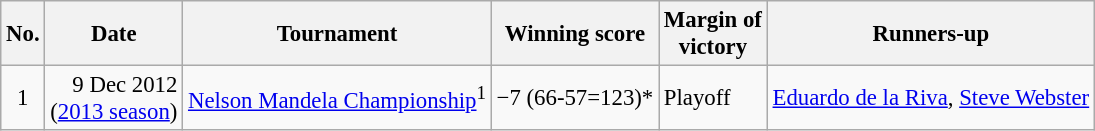<table class="wikitable" style="font-size:95%;">
<tr>
<th>No.</th>
<th>Date</th>
<th>Tournament</th>
<th>Winning score</th>
<th>Margin of<br>victory</th>
<th>Runners-up</th>
</tr>
<tr>
<td align=center>1</td>
<td align=right>9 Dec 2012<br>(<a href='#'>2013 season</a>)</td>
<td><a href='#'>Nelson Mandela Championship</a><sup>1</sup></td>
<td>−7 (66-57=123)*</td>
<td>Playoff</td>
<td> <a href='#'>Eduardo de la Riva</a>,  <a href='#'>Steve Webster</a></td>
</tr>
</table>
